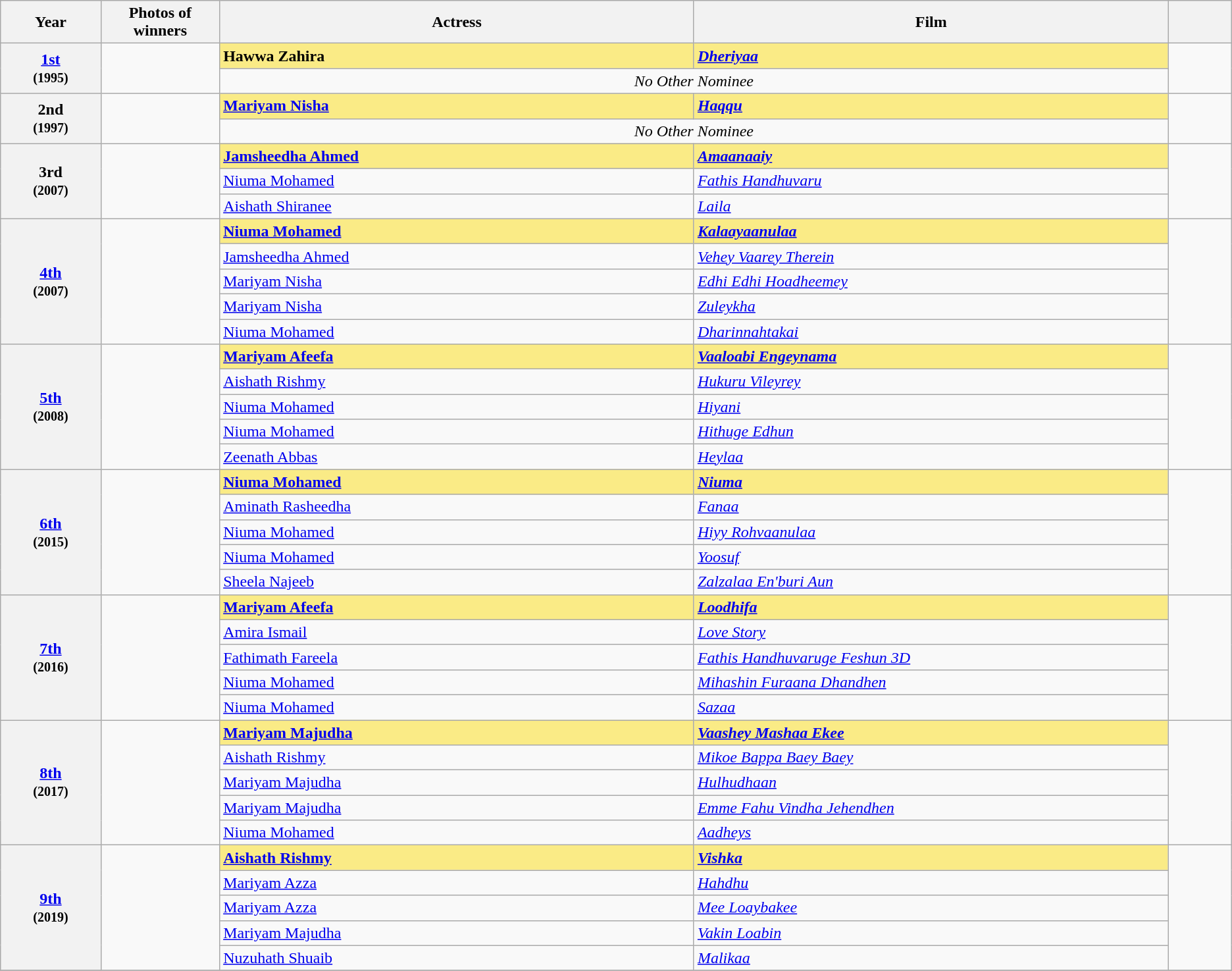<table class="wikitable sortable" style="text-align:left;">
<tr>
<th scope="col" style="width:3%; text-align:center;">Year</th>
<th scope="col" style="width:3%;text-align:center;">Photos of winners</th>
<th scope="col" style="width:15%;text-align:center;">Actress</th>
<th scope="col" style="width:15%;text-align:center;">Film</th>
<th scope="col" style="width:2%" class="unsortable"></th>
</tr>
<tr>
<th scope="row" rowspan=2 style="text-align:center"><a href='#'>1st</a><br><small>(1995)</small></th>
<td rowspan=2 style="text-align:center"></td>
<td style="background:#FAEB86;"><strong>Hawwa Zahira</strong></td>
<td style="background:#FAEB86;"><strong><em><a href='#'>Dheriyaa</a></em></strong></td>
<td rowspan=2 style="text-align: center;"></td>
</tr>
<tr>
<td colspan=2 style="text-align:center"><em>No Other Nominee</em></td>
</tr>
<tr>
<th scope="row" rowspan=2 style="text-align:center">2nd<br><small>(1997)</small></th>
<td rowspan=2 style="text-align:center"></td>
<td style="background:#FAEB86;"><strong><a href='#'>Mariyam Nisha</a></strong></td>
<td style="background:#FAEB86;"><strong><em><a href='#'>Haqqu</a></em></strong></td>
<td rowspan=2 style="text-align: center;"></td>
</tr>
<tr>
<td colspan=2 style="text-align:center"><em>No Other Nominee</em></td>
</tr>
<tr>
<th scope="row" rowspan=3 style="text-align:center">3rd<br><small>(2007)</small></th>
<td rowspan=3 style="text-align:center"></td>
<td style="background:#FAEB86;"><strong><a href='#'>Jamsheedha Ahmed</a></strong></td>
<td style="background:#FAEB86;"><strong><em><a href='#'>Amaanaaiy</a></em></strong></td>
<td rowspan=3 style="text-align: center;"></td>
</tr>
<tr>
<td><a href='#'>Niuma Mohamed</a></td>
<td><em><a href='#'>Fathis Handhuvaru</a></em></td>
</tr>
<tr>
<td><a href='#'>Aishath Shiranee</a></td>
<td><em><a href='#'>Laila</a></em></td>
</tr>
<tr>
<th scope="row" rowspan=5 style="text-align:center"><a href='#'>4th</a><br><small>(2007)</small></th>
<td rowspan=5 style="text-align:center"></td>
<td style="background:#FAEB86;"><strong><a href='#'>Niuma Mohamed</a></strong></td>
<td style="background:#FAEB86;"><strong><em><a href='#'>Kalaayaanulaa</a></em></strong></td>
<td rowspan=5 style="text-align: center;"></td>
</tr>
<tr>
<td><a href='#'>Jamsheedha Ahmed</a></td>
<td><em><a href='#'>Vehey Vaarey Therein</a></em></td>
</tr>
<tr>
<td><a href='#'>Mariyam Nisha</a></td>
<td><em><a href='#'>Edhi Edhi Hoadheemey</a></em></td>
</tr>
<tr>
<td><a href='#'>Mariyam Nisha</a></td>
<td><em><a href='#'>Zuleykha</a></em></td>
</tr>
<tr>
<td><a href='#'>Niuma Mohamed</a></td>
<td><em><a href='#'>Dharinnahtakai</a></em></td>
</tr>
<tr>
<th scope="row" rowspan=5 style="text-align:center"><a href='#'>5th</a><br><small>(2008)</small></th>
<td rowspan=5 style="text-align:center"></td>
<td style="background:#FAEB86;"><strong><a href='#'>Mariyam Afeefa</a></strong></td>
<td style="background:#FAEB86;"><strong><em><a href='#'>Vaaloabi Engeynama</a></em></strong></td>
<td rowspan=5 style="text-align: center;"></td>
</tr>
<tr>
<td><a href='#'>Aishath Rishmy</a></td>
<td><em><a href='#'>Hukuru Vileyrey</a></em></td>
</tr>
<tr>
<td><a href='#'>Niuma Mohamed</a></td>
<td><em><a href='#'>Hiyani</a></em></td>
</tr>
<tr>
<td><a href='#'>Niuma Mohamed</a></td>
<td><em><a href='#'>Hithuge Edhun</a></em></td>
</tr>
<tr>
<td><a href='#'>Zeenath Abbas</a></td>
<td><em><a href='#'>Heylaa</a></em></td>
</tr>
<tr>
<th scope="row" rowspan=5 style="text-align:center"><a href='#'>6th</a><br><small>(2015)</small></th>
<td rowspan=5 style="text-align:center"></td>
<td style="background:#FAEB86;"><strong><a href='#'>Niuma Mohamed</a></strong></td>
<td style="background:#FAEB86;"><strong><em><a href='#'>Niuma</a></em></strong></td>
<td rowspan=5 style="text-align: center;"></td>
</tr>
<tr>
<td><a href='#'>Aminath Rasheedha</a></td>
<td><em><a href='#'>Fanaa</a></em></td>
</tr>
<tr>
<td><a href='#'>Niuma Mohamed</a></td>
<td><em><a href='#'>Hiyy Rohvaanulaa</a></em></td>
</tr>
<tr>
<td><a href='#'>Niuma Mohamed</a></td>
<td><em><a href='#'>Yoosuf</a></em></td>
</tr>
<tr>
<td><a href='#'>Sheela Najeeb</a></td>
<td><em><a href='#'>Zalzalaa En'buri Aun</a></em></td>
</tr>
<tr>
<th scope="row" rowspan=5 style="text-align:center"><a href='#'>7th</a><br><small>(2016)</small></th>
<td rowspan=5 style="text-align:center"></td>
<td style="background:#FAEB86;"><strong><a href='#'>Mariyam Afeefa</a></strong></td>
<td style="background:#FAEB86;"><strong><em><a href='#'>Loodhifa</a></em></strong></td>
<td rowspan=5 style="text-align: center;"></td>
</tr>
<tr>
<td><a href='#'>Amira Ismail</a></td>
<td><em><a href='#'>Love Story</a></em></td>
</tr>
<tr>
<td><a href='#'>Fathimath Fareela</a></td>
<td><em><a href='#'>Fathis Handhuvaruge Feshun 3D</a></em></td>
</tr>
<tr>
<td><a href='#'>Niuma Mohamed</a></td>
<td><em><a href='#'>Mihashin Furaana Dhandhen</a></em></td>
</tr>
<tr>
<td><a href='#'>Niuma Mohamed</a></td>
<td><em><a href='#'>Sazaa</a></em></td>
</tr>
<tr>
<th scope="row" rowspan=5 style="text-align:center"><a href='#'>8th</a><br><small>(2017)</small></th>
<td rowspan=5 style="text-align:center"></td>
<td style="background:#FAEB86;"><strong><a href='#'>Mariyam Majudha</a></strong></td>
<td style="background:#FAEB86;"><strong><em><a href='#'>Vaashey Mashaa Ekee</a></em></strong></td>
<td rowspan=5 style="text-align: center;"></td>
</tr>
<tr>
<td><a href='#'>Aishath Rishmy</a></td>
<td><em><a href='#'>Mikoe Bappa Baey Baey</a></em></td>
</tr>
<tr>
<td><a href='#'>Mariyam Majudha</a></td>
<td><em><a href='#'>Hulhudhaan</a></em></td>
</tr>
<tr>
<td><a href='#'>Mariyam Majudha</a></td>
<td><em><a href='#'>Emme Fahu Vindha Jehendhen</a></em></td>
</tr>
<tr>
<td><a href='#'>Niuma Mohamed</a></td>
<td><em><a href='#'>Aadheys</a></em></td>
</tr>
<tr>
<th scope="row" rowspan=5 style="text-align:center"><a href='#'>9th</a><br><small>(2019)</small></th>
<td rowspan=5 style="text-align:center"></td>
<td style="background:#FAEB86;"><strong><a href='#'>Aishath Rishmy</a></strong></td>
<td style="background:#FAEB86;"><strong><em><a href='#'>Vishka</a></em></strong></td>
<td rowspan=5 style="text-align: center;"></td>
</tr>
<tr>
<td><a href='#'>Mariyam Azza</a></td>
<td><em><a href='#'>Hahdhu</a></em></td>
</tr>
<tr>
<td><a href='#'>Mariyam Azza</a></td>
<td><em><a href='#'>Mee Loaybakee</a></em></td>
</tr>
<tr>
<td><a href='#'>Mariyam Majudha</a></td>
<td><em><a href='#'>Vakin Loabin</a></em></td>
</tr>
<tr>
<td><a href='#'>Nuzuhath Shuaib</a></td>
<td><em><a href='#'>Malikaa</a></em></td>
</tr>
<tr>
</tr>
</table>
